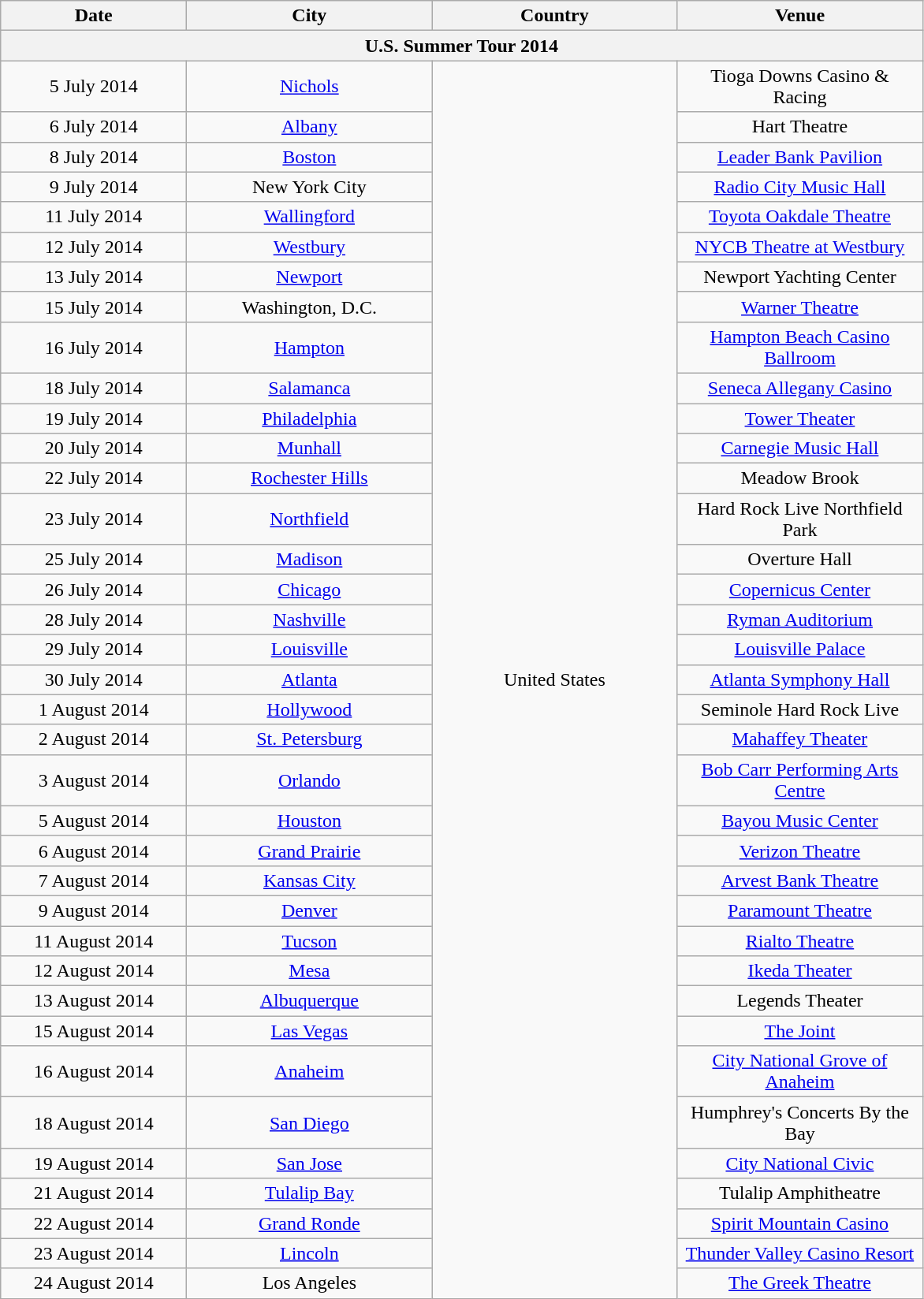<table class="wikitable" style="text-align:center;">
<tr>
<th style="width:150px;">Date</th>
<th style="width:200px;">City</th>
<th style="width:200px;">Country</th>
<th style="width:200px;">Venue</th>
</tr>
<tr>
<th colspan="4">U.S. Summer Tour 2014</th>
</tr>
<tr>
<td>5 July 2014</td>
<td><a href='#'>Nichols</a></td>
<td rowspan="37">United States</td>
<td>Tioga Downs Casino & Racing</td>
</tr>
<tr>
<td>6 July 2014</td>
<td><a href='#'>Albany</a></td>
<td>Hart Theatre</td>
</tr>
<tr>
<td>8 July 2014</td>
<td><a href='#'>Boston</a></td>
<td><a href='#'>Leader Bank Pavilion</a></td>
</tr>
<tr>
<td>9 July 2014</td>
<td>New York City</td>
<td><a href='#'>Radio City Music Hall</a></td>
</tr>
<tr>
<td>11 July 2014</td>
<td><a href='#'>Wallingford</a></td>
<td><a href='#'>Toyota Oakdale Theatre</a></td>
</tr>
<tr>
<td>12 July 2014</td>
<td><a href='#'>Westbury</a></td>
<td><a href='#'>NYCB Theatre at Westbury</a></td>
</tr>
<tr>
<td>13 July 2014</td>
<td><a href='#'>Newport</a></td>
<td>Newport Yachting Center</td>
</tr>
<tr>
<td>15 July 2014</td>
<td>Washington, D.C.</td>
<td><a href='#'>Warner Theatre</a></td>
</tr>
<tr>
<td>16 July 2014</td>
<td><a href='#'>Hampton</a></td>
<td><a href='#'>Hampton Beach Casino Ballroom</a></td>
</tr>
<tr>
<td>18 July 2014</td>
<td><a href='#'>Salamanca</a></td>
<td><a href='#'>Seneca Allegany Casino</a></td>
</tr>
<tr>
<td>19 July 2014</td>
<td><a href='#'>Philadelphia</a></td>
<td><a href='#'>Tower Theater</a></td>
</tr>
<tr>
<td>20 July 2014</td>
<td><a href='#'>Munhall</a></td>
<td><a href='#'>Carnegie Music Hall</a></td>
</tr>
<tr>
<td>22 July 2014</td>
<td><a href='#'>Rochester Hills</a></td>
<td>Meadow Brook</td>
</tr>
<tr>
<td>23 July 2014</td>
<td><a href='#'>Northfield</a></td>
<td>Hard Rock Live Northfield Park</td>
</tr>
<tr>
<td>25 July 2014</td>
<td><a href='#'>Madison</a></td>
<td>Overture Hall</td>
</tr>
<tr>
<td>26 July 2014</td>
<td><a href='#'>Chicago</a></td>
<td><a href='#'>Copernicus Center</a></td>
</tr>
<tr>
<td>28 July 2014</td>
<td><a href='#'>Nashville</a></td>
<td><a href='#'>Ryman Auditorium</a></td>
</tr>
<tr>
<td>29 July 2014</td>
<td><a href='#'>Louisville</a></td>
<td><a href='#'>Louisville Palace</a></td>
</tr>
<tr>
<td>30 July 2014</td>
<td><a href='#'>Atlanta</a></td>
<td><a href='#'>Atlanta Symphony Hall</a></td>
</tr>
<tr>
<td>1 August 2014</td>
<td><a href='#'>Hollywood</a></td>
<td>Seminole Hard Rock Live</td>
</tr>
<tr>
<td>2 August 2014</td>
<td><a href='#'>St. Petersburg</a></td>
<td><a href='#'>Mahaffey Theater</a></td>
</tr>
<tr>
<td>3 August 2014</td>
<td><a href='#'>Orlando</a></td>
<td><a href='#'>Bob Carr Performing Arts Centre</a></td>
</tr>
<tr>
<td>5 August 2014</td>
<td><a href='#'>Houston</a></td>
<td><a href='#'>Bayou Music Center</a></td>
</tr>
<tr>
<td>6 August 2014</td>
<td><a href='#'>Grand Prairie</a></td>
<td><a href='#'>Verizon Theatre</a></td>
</tr>
<tr>
<td>7 August 2014</td>
<td><a href='#'>Kansas City</a></td>
<td><a href='#'>Arvest Bank Theatre</a></td>
</tr>
<tr>
<td>9 August 2014</td>
<td><a href='#'>Denver</a></td>
<td><a href='#'>Paramount Theatre</a></td>
</tr>
<tr>
<td>11 August 2014</td>
<td><a href='#'>Tucson</a></td>
<td><a href='#'>Rialto Theatre</a></td>
</tr>
<tr>
<td>12 August 2014</td>
<td><a href='#'>Mesa</a></td>
<td><a href='#'>Ikeda Theater</a></td>
</tr>
<tr>
<td>13 August 2014</td>
<td><a href='#'>Albuquerque</a></td>
<td>Legends Theater</td>
</tr>
<tr>
<td>15 August 2014</td>
<td><a href='#'>Las Vegas</a></td>
<td><a href='#'>The Joint</a></td>
</tr>
<tr>
<td>16 August 2014</td>
<td><a href='#'>Anaheim</a></td>
<td><a href='#'>City National Grove of Anaheim</a></td>
</tr>
<tr>
<td>18 August 2014</td>
<td><a href='#'>San Diego</a></td>
<td>Humphrey's Concerts By the Bay</td>
</tr>
<tr>
<td>19 August 2014</td>
<td><a href='#'>San Jose</a></td>
<td><a href='#'>City National Civic</a></td>
</tr>
<tr>
<td>21 August 2014</td>
<td><a href='#'>Tulalip Bay</a></td>
<td>Tulalip Amphitheatre</td>
</tr>
<tr>
<td>22 August 2014</td>
<td><a href='#'>Grand Ronde</a></td>
<td><a href='#'>Spirit Mountain Casino</a></td>
</tr>
<tr>
<td>23 August 2014</td>
<td><a href='#'>Lincoln</a></td>
<td><a href='#'>Thunder Valley Casino Resort</a></td>
</tr>
<tr>
<td>24 August 2014</td>
<td>Los Angeles</td>
<td><a href='#'>The Greek Theatre</a></td>
</tr>
</table>
